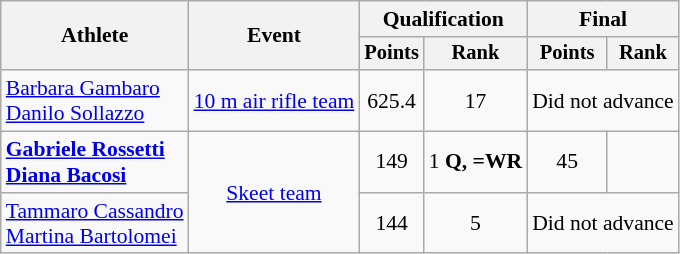<table class="wikitable" style="font-size:90%">
<tr>
<th rowspan="2">Athlete</th>
<th rowspan="2">Event</th>
<th colspan=2>Qualification</th>
<th colspan=2>Final</th>
</tr>
<tr style="font-size:95%">
<th>Points</th>
<th>Rank</th>
<th>Points</th>
<th>Rank</th>
</tr>
<tr align=center>
<td align=left><a href='#'>Barbara Gambaro</a><br><a href='#'>Danilo Sollazzo</a></td>
<td align=left><a href='#'>10 m air rifle team</a></td>
<td>625.4</td>
<td>17</td>
<td colspan=2>Did not advance</td>
</tr>
<tr align=center>
<td align=left><strong><a href='#'>Gabriele Rossetti</a></strong><br><strong><a href='#'>Diana Bacosi</a></strong></td>
<td rowspan="2"><a href='#'>Skeet team</a></td>
<td align=center>149</td>
<td align=center>1 <strong>Q, =WR</strong></td>
<td align=center>45</td>
<td align=center></td>
</tr>
<tr>
<td><a href='#'>Tammaro Cassandro</a><br><a href='#'>Martina Bartolomei</a></td>
<td align=center>144</td>
<td align=center>5</td>
<td colspan=2>Did not advance</td>
</tr>
</table>
